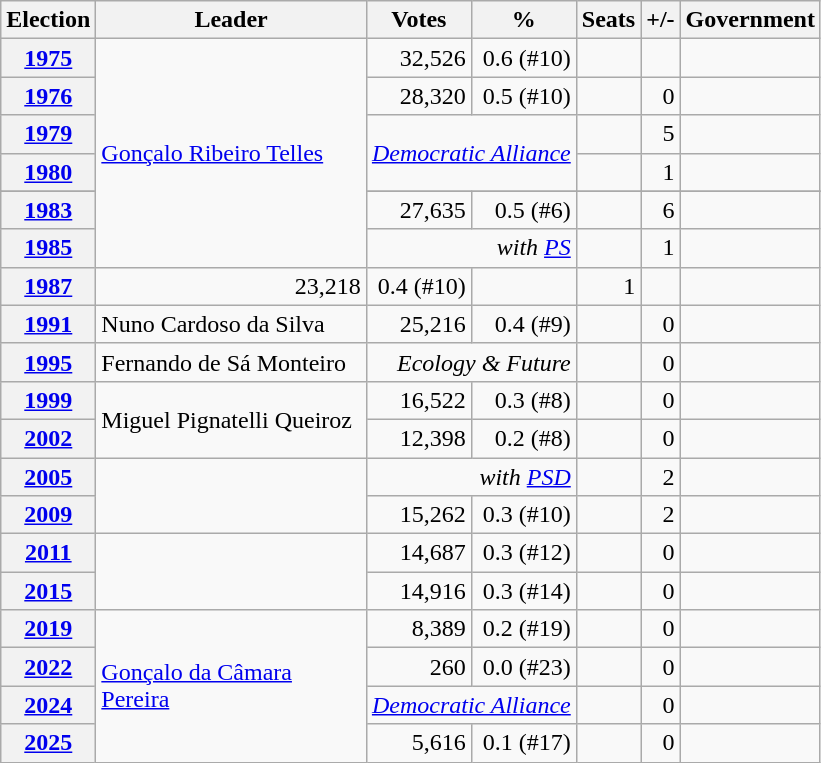<table class="wikitable" style="text-align:right;">
<tr>
<th>Election</th>
<th width="173px">Leader</th>
<th>Votes</th>
<th>%</th>
<th>Seats</th>
<th>+/-</th>
<th>Government</th>
</tr>
<tr>
<th><a href='#'>1975</a></th>
<td rowspan="7" align=left><a href='#'>Gonçalo Ribeiro Telles</a></td>
<td>32,526</td>
<td>0.6 (#10)</td>
<td></td>
<td></td>
<td></td>
</tr>
<tr>
<th><a href='#'>1976</a></th>
<td>28,320</td>
<td>0.5 (#10)</td>
<td></td>
<td> 0</td>
<td></td>
</tr>
<tr>
<th><a href='#'>1979</a></th>
<td colspan="2" rowspan="2"><em><a href='#'>Democratic Alliance</a></em></td>
<td></td>
<td> 5</td>
<td></td>
</tr>
<tr>
<th><a href='#'>1980</a></th>
<td></td>
<td> 1</td>
<td></td>
</tr>
<tr>
</tr>
<tr>
<th><a href='#'>1983</a></th>
<td>27,635</td>
<td>0.5 (#6)</td>
<td></td>
<td> 6</td>
<td></td>
</tr>
<tr>
<th><a href='#'>1985</a></th>
<td colspan="2"><em>with <a href='#'>PS</a></em></td>
<td></td>
<td> 1</td>
<td></td>
</tr>
<tr>
<th><a href='#'>1987</a></th>
<td>23,218</td>
<td>0.4 (#10)</td>
<td></td>
<td> 1</td>
<td></td>
</tr>
<tr>
<th><a href='#'>1991</a></th>
<td align=left>Nuno Cardoso da Silva</td>
<td>25,216</td>
<td>0.4 (#9)</td>
<td></td>
<td> 0</td>
<td></td>
</tr>
<tr>
<th><a href='#'>1995</a></th>
<td align=left>Fernando de Sá Monteiro</td>
<td colspan="2"><em>Ecology & Future</em></td>
<td></td>
<td> 0</td>
<td></td>
</tr>
<tr>
<th><a href='#'>1999</a></th>
<td rowspan="2" align=left>Miguel Pignatelli Queiroz</td>
<td>16,522</td>
<td>0.3 (#8)</td>
<td></td>
<td> 0</td>
<td></td>
</tr>
<tr>
<th><a href='#'>2002</a></th>
<td>12,398</td>
<td>0.2 (#8)</td>
<td></td>
<td> 0</td>
<td></td>
</tr>
<tr>
<th><a href='#'>2005</a></th>
<td rowspan="2" align=left></td>
<td colspan="2"><em>with <a href='#'>PSD</a></em></td>
<td></td>
<td> 2</td>
<td></td>
</tr>
<tr>
<th><a href='#'>2009</a></th>
<td>15,262</td>
<td>0.3 (#10)</td>
<td></td>
<td> 2</td>
<td></td>
</tr>
<tr>
<th><a href='#'>2011</a></th>
<td rowspan="2" align=left></td>
<td>14,687</td>
<td>0.3 (#12)</td>
<td></td>
<td> 0</td>
<td></td>
</tr>
<tr>
<th><a href='#'>2015</a></th>
<td>14,916</td>
<td>0.3 (#14)</td>
<td></td>
<td> 0</td>
<td></td>
</tr>
<tr>
<th><a href='#'>2019</a></th>
<td rowspan="4" align=left><a href='#'>Gonçalo da Câmara Pereira</a></td>
<td>8,389</td>
<td>0.2 (#19)</td>
<td></td>
<td> 0</td>
<td></td>
</tr>
<tr>
<th><a href='#'>2022</a></th>
<td>260</td>
<td>0.0 (#23)</td>
<td></td>
<td> 0</td>
<td></td>
</tr>
<tr>
<th><a href='#'>2024</a></th>
<td colspan="2"><a href='#'><em>Democratic Alliance</em></a></td>
<td></td>
<td> 0</td>
<td></td>
</tr>
<tr>
<th><a href='#'>2025</a></th>
<td>5,616</td>
<td>0.1 (#17)</td>
<td></td>
<td> 0</td>
<td></td>
</tr>
</table>
